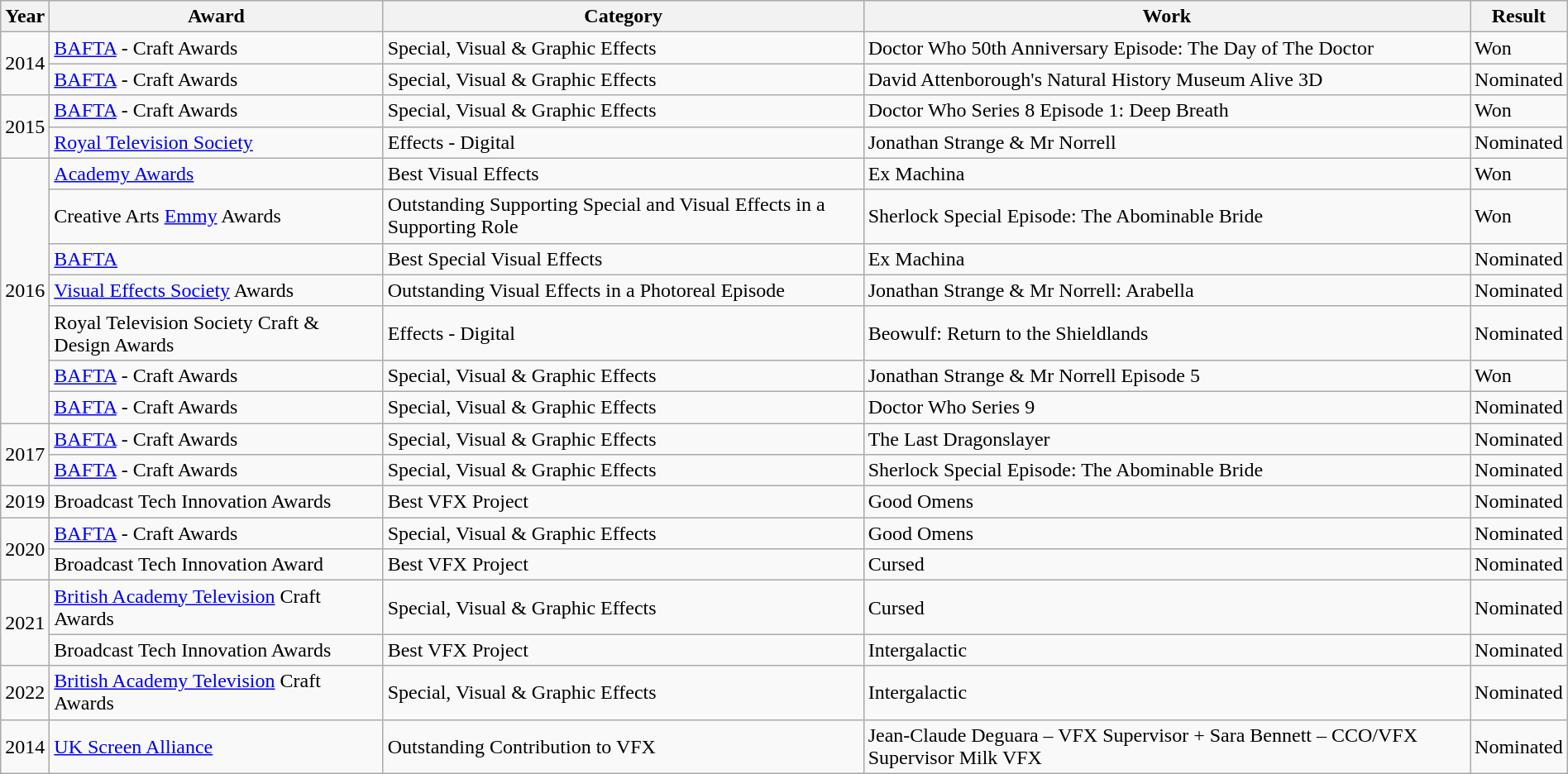<table class="wikitable" style="width: 100%">
<tr>
<th>Year</th>
<th>Award</th>
<th>Category</th>
<th>Work</th>
<th>Result</th>
</tr>
<tr>
<td rowspan="2">2014</td>
<td><a href='#'>BAFTA</a> - Craft Awards</td>
<td>Special, Visual & Graphic Effects</td>
<td>Doctor Who 50th Anniversary Episode: The Day of The Doctor</td>
<td>Won</td>
</tr>
<tr>
<td><a href='#'>BAFTA</a> - Craft Awards</td>
<td>Special, Visual & Graphic Effects</td>
<td>David Attenborough's Natural History Museum Alive 3D</td>
<td>Nominated</td>
</tr>
<tr>
<td rowspan="2">2015</td>
<td><a href='#'>BAFTA</a> - Craft Awards</td>
<td>Special, Visual & Graphic Effects</td>
<td>Doctor Who Series 8 Episode 1: Deep Breath</td>
<td>Won</td>
</tr>
<tr>
<td><a href='#'>Royal Television Society</a></td>
<td>Effects - Digital</td>
<td>Jonathan Strange & Mr Norrell</td>
<td>Nominated</td>
</tr>
<tr>
<td rowspan="7">2016</td>
<td><a href='#'>Academy Awards</a></td>
<td>Best Visual Effects</td>
<td>Ex Machina</td>
<td>Won</td>
</tr>
<tr>
<td>Creative Arts <a href='#'>Emmy</a> Awards</td>
<td>Outstanding Supporting Special and Visual Effects in a Supporting Role</td>
<td>Sherlock Special Episode: The Abominable Bride</td>
<td>Won</td>
</tr>
<tr>
<td><a href='#'>BAFTA</a></td>
<td>Best Special Visual Effects</td>
<td>Ex Machina</td>
<td>Nominated</td>
</tr>
<tr>
<td><a href='#'>Visual Effects Society</a> Awards</td>
<td>Outstanding Visual Effects in a Photoreal Episode</td>
<td>Jonathan Strange & Mr Norrell: Arabella</td>
<td>Nominated</td>
</tr>
<tr>
<td>Royal Television Society Craft & Design Awards</td>
<td>Effects - Digital</td>
<td>Beowulf: Return to the Shieldlands</td>
<td>Nominated</td>
</tr>
<tr>
<td><a href='#'>BAFTA</a> - Craft Awards</td>
<td>Special, Visual & Graphic Effects</td>
<td>Jonathan Strange & Mr Norrell Episode 5</td>
<td>Won</td>
</tr>
<tr>
<td><a href='#'>BAFTA</a> - Craft Awards</td>
<td>Special, Visual & Graphic Effects</td>
<td>Doctor Who Series 9</td>
<td>Nominated</td>
</tr>
<tr>
<td rowspan="2">2017</td>
<td><a href='#'>BAFTA</a> - Craft Awards</td>
<td>Special, Visual & Graphic Effects</td>
<td>The Last Dragonslayer</td>
<td>Nominated</td>
</tr>
<tr>
<td><a href='#'>BAFTA</a> - Craft Awards</td>
<td>Special, Visual & Graphic Effects</td>
<td>Sherlock Special Episode: The Abominable Bride</td>
<td>Nominated</td>
</tr>
<tr>
<td>2019</td>
<td>Broadcast Tech Innovation Awards</td>
<td>Best VFX Project</td>
<td>Good Omens</td>
<td>Nominated</td>
</tr>
<tr>
<td rowspan="2">2020</td>
<td><a href='#'>BAFTA</a> - Craft Awards</td>
<td>Special, Visual & Graphic Effects</td>
<td>Good Omens</td>
<td>Nominated</td>
</tr>
<tr>
<td>Broadcast Tech Innovation Award</td>
<td>Best VFX Project</td>
<td>Cursed</td>
<td>Nominated</td>
</tr>
<tr>
<td rowspan="2">2021</td>
<td><a href='#'>British Academy Television</a> Craft Awards</td>
<td>Special, Visual & Graphic Effects</td>
<td>Cursed</td>
<td>Nominated</td>
</tr>
<tr>
<td>Broadcast Tech Innovation Awards</td>
<td>Best VFX Project</td>
<td>Intergalactic </td>
<td>Nominated</td>
</tr>
<tr>
<td>2022</td>
<td><a href='#'>British Academy Television</a> Craft Awards</td>
<td>Special, Visual & Graphic Effects</td>
<td>Intergalactic</td>
<td>Nominated</td>
</tr>
<tr>
<td>2014</td>
<td><a href='#'>UK Screen Alliance</a></td>
<td>Outstanding Contribution to VFX</td>
<td>Jean-Claude Deguara – VFX Supervisor + Sara Bennett – CCO/VFX Supervisor Milk VFX</td>
<td>Nominated</td>
</tr>
</table>
